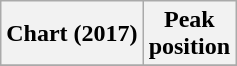<table class="wikitable plainrowheaders" style="text-align:center">
<tr>
<th>Chart (2017)</th>
<th>Peak<br>position</th>
</tr>
<tr>
</tr>
</table>
